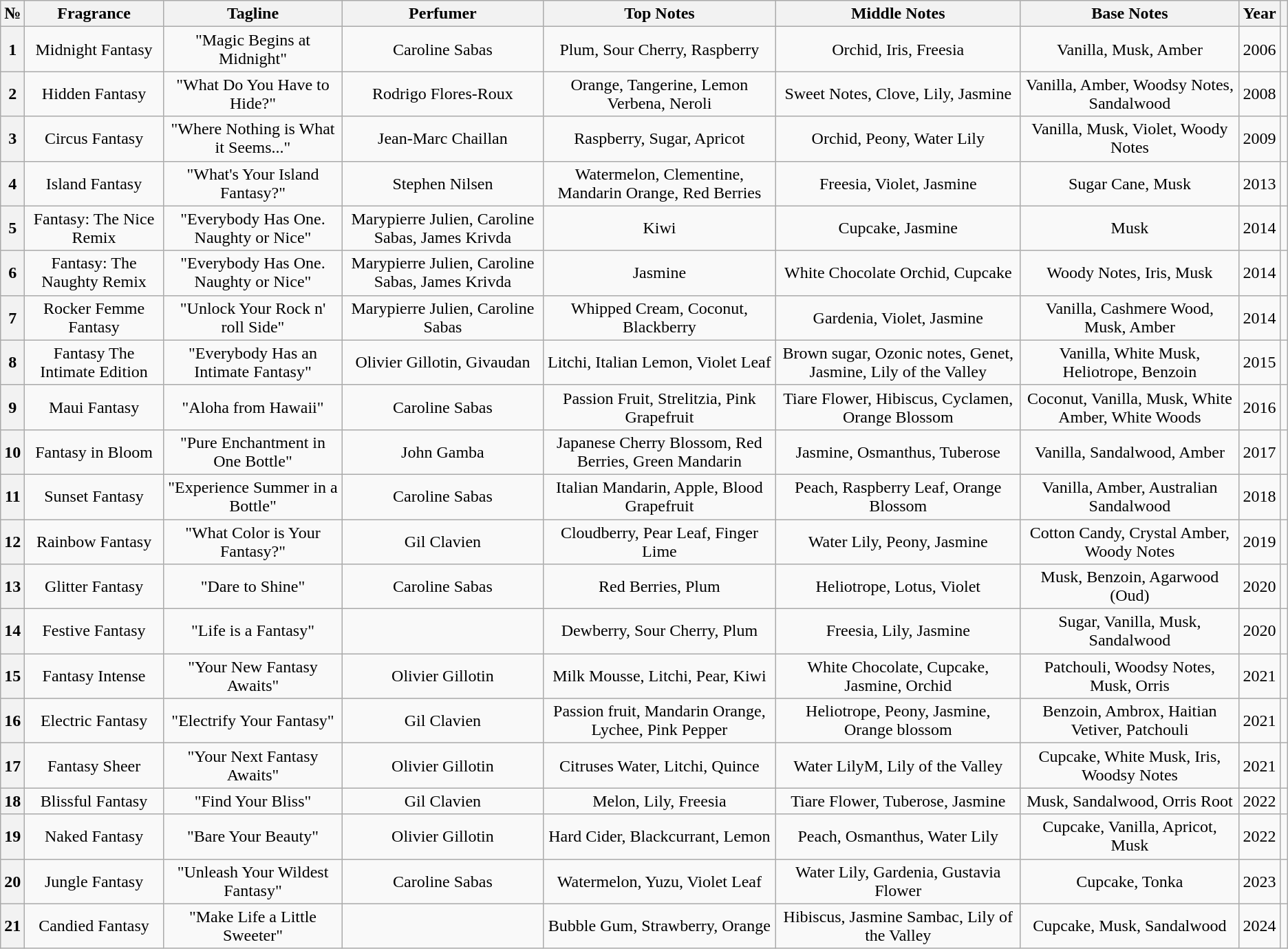<table class="wikitable sortable plainrowheaders">
<tr>
<th>№</th>
<th>Fragrance</th>
<th>Tagline</th>
<th>Perfumer</th>
<th>Top Notes</th>
<th>Middle Notes</th>
<th>Base Notes</th>
<th>Year</th>
<th></th>
</tr>
<tr>
<th align="center">1</th>
<td align="center">Midnight Fantasy</td>
<td align="center">"Magic Begins at Midnight"</td>
<td align="center">Caroline Sabas</td>
<td align="center">Plum, Sour Cherry, Raspberry</td>
<td align="center">Orchid, Iris, Freesia</td>
<td align="center">Vanilla, Musk, Amber</td>
<td align="center">2006</td>
<td align="center"></td>
</tr>
<tr>
<th align="center">2</th>
<td align="center">Hidden Fantasy</td>
<td align="center">"What Do You Have to Hide?"</td>
<td align="center">Rodrigo Flores-Roux</td>
<td align="center">Orange, Tangerine, Lemon Verbena, Neroli</td>
<td align="center">Sweet Notes, Clove, Lily, Jasmine</td>
<td align="center">Vanilla, Amber, Woodsy Notes, Sandalwood</td>
<td align="center">2008</td>
<td align="center"></td>
</tr>
<tr>
<th align="center">3</th>
<td align="center">Circus Fantasy</td>
<td align="center">"Where Nothing is What it Seems..."</td>
<td align="center">Jean-Marc Chaillan</td>
<td align="center">Raspberry, Sugar, Apricot</td>
<td align="center">Orchid, Peony, Water Lily</td>
<td align="center">Vanilla, Musk, Violet, Woody Notes</td>
<td align="center">2009</td>
<td align="center"></td>
</tr>
<tr>
<th align="center">4</th>
<td align="center">Island Fantasy</td>
<td align="center">"What's Your Island Fantasy?"</td>
<td align="center">Stephen Nilsen</td>
<td align="center">Watermelon, Clementine, Mandarin Orange, Red Berries</td>
<td align="center">Freesia, Violet, Jasmine</td>
<td align="center">Sugar Cane, Musk</td>
<td align="center">2013</td>
<td align="center"></td>
</tr>
<tr>
<th align="center">5</th>
<td align="center">Fantasy: The Nice Remix</td>
<td align="center">"Everybody Has One. Naughty or Nice"</td>
<td align="center">Marypierre Julien, Caroline Sabas, James Krivda</td>
<td align="center">Kiwi</td>
<td align="center">Cupcake, Jasmine</td>
<td align="center">Musk</td>
<td align="center">2014</td>
<td align="center"></td>
</tr>
<tr>
<th align="center">6</th>
<td align="center">Fantasy: The Naughty Remix</td>
<td align="center">"Everybody Has One. Naughty or Nice"</td>
<td align="center">Marypierre Julien, Caroline Sabas, James Krivda</td>
<td align="center">Jasmine</td>
<td align="center">White Chocolate Orchid, Cupcake</td>
<td align="center">Woody Notes, Iris, Musk</td>
<td align="center">2014</td>
<td align="center"></td>
</tr>
<tr>
<th align="center">7</th>
<td align="center">Rocker Femme Fantasy</td>
<td align="center">"Unlock Your Rock n' roll Side"</td>
<td align="center">Marypierre Julien, Caroline Sabas</td>
<td align="center">Whipped Cream, Coconut, Blackberry</td>
<td align="center">Gardenia, Violet, Jasmine</td>
<td align="center">Vanilla, Cashmere Wood, Musk, Amber</td>
<td align="center">2014</td>
<td align="center"></td>
</tr>
<tr>
<th align="center">8</th>
<td align="center">Fantasy The Intimate Edition</td>
<td align="center">"Everybody Has an Intimate Fantasy"</td>
<td align="center">Olivier Gillotin, Givaudan</td>
<td align="center">Litchi, Italian Lemon, Violet Leaf</td>
<td align="center">Brown sugar, Ozonic notes, Genet, Jasmine, Lily of the Valley</td>
<td align="center">Vanilla, White Musk, Heliotrope, Benzoin</td>
<td align="center">2015</td>
<td align="center"></td>
</tr>
<tr>
<th align="center">9</th>
<td align="center">Maui Fantasy</td>
<td align="center">"Aloha from Hawaii"</td>
<td align="center">Caroline Sabas</td>
<td align="center">Passion Fruit, Strelitzia, Pink Grapefruit</td>
<td align="center">Tiare Flower, Hibiscus, Cyclamen, Orange Blossom</td>
<td align="center">Coconut, Vanilla, Musk, White Amber, White Woods</td>
<td align="center">2016</td>
<td align="center"></td>
</tr>
<tr>
<th align="center">10</th>
<td align="center">Fantasy in Bloom</td>
<td align="center">"Pure Enchantment in One Bottle"</td>
<td align="center">John Gamba</td>
<td align="center">Japanese Cherry Blossom, Red Berries, Green Mandarin</td>
<td align="center">Jasmine, Osmanthus, Tuberose</td>
<td align="center">Vanilla, Sandalwood, Amber</td>
<td align="center">2017</td>
<td align="center"></td>
</tr>
<tr>
<th align="center">11</th>
<td align="center">Sunset Fantasy</td>
<td align="center">"Experience Summer in a Bottle"</td>
<td align="center">Caroline Sabas</td>
<td align="center">Italian Mandarin, Apple, Blood Grapefruit</td>
<td align="center">Peach, Raspberry Leaf, Orange Blossom</td>
<td align="center">Vanilla, Amber, Australian Sandalwood</td>
<td align="center">2018</td>
<td align="center"></td>
</tr>
<tr>
<th align="center">12</th>
<td align="center">Rainbow Fantasy</td>
<td align="center">"What Color is Your Fantasy?"</td>
<td align="center">Gil Clavien</td>
<td align="center">Cloudberry, Pear Leaf, Finger Lime</td>
<td align="center">Water Lily, Peony, Jasmine</td>
<td align="center">Cotton Candy, Crystal Amber, Woody Notes</td>
<td align="center">2019</td>
<td align="center"></td>
</tr>
<tr>
<th align="center">13</th>
<td align="center">Glitter Fantasy</td>
<td align="center">"Dare to Shine"</td>
<td align="center">Caroline Sabas</td>
<td align="center">Red Berries, Plum</td>
<td align="center">Heliotrope, Lotus, Violet</td>
<td align="center">Musk, Benzoin, Agarwood (Oud)</td>
<td align="center">2020</td>
<td align="center"></td>
</tr>
<tr>
<th align="center">14</th>
<td align="center">Festive Fantasy</td>
<td align="center">"Life is a Fantasy"</td>
<td></td>
<td align="center">Dewberry, Sour Cherry, Plum</td>
<td align="center">Freesia, Lily, Jasmine</td>
<td align="center">Sugar, Vanilla, Musk, Sandalwood</td>
<td align="center">2020</td>
<td align="center"></td>
</tr>
<tr>
<th align="center">15</th>
<td align="center">Fantasy Intense</td>
<td align="center">"Your New Fantasy Awaits"</td>
<td align="center">Olivier Gillotin</td>
<td align="center">Milk Mousse, Litchi, Pear, Kiwi</td>
<td align="center">White Chocolate, Cupcake, Jasmine, Orchid</td>
<td align="center">Patchouli, Woodsy Notes, Musk, Orris</td>
<td align="center">2021</td>
<td align="center"></td>
</tr>
<tr>
<th align="center">16</th>
<td align="center">Electric Fantasy</td>
<td align="center">"Electrify Your Fantasy"</td>
<td align="center">Gil Clavien</td>
<td align="center">Passion fruit, Mandarin Orange, Lychee, Pink Pepper</td>
<td align="center">Heliotrope, Peony, Jasmine, Orange blossom</td>
<td align="center">Benzoin, Ambrox, Haitian Vetiver, Patchouli</td>
<td align="center">2021</td>
<td align="center"></td>
</tr>
<tr>
<th align="center">17</th>
<td align="center">Fantasy Sheer</td>
<td align="center">"Your Next Fantasy Awaits"</td>
<td align="center">Olivier Gillotin</td>
<td align="center">Citruses Water, Litchi, Quince</td>
<td align="center">Water LilyM, Lily of the Valley</td>
<td align="center">Cupcake, White Musk, Iris, Woodsy Notes</td>
<td align="center">2021</td>
<td align="center"></td>
</tr>
<tr>
<th align="center">18</th>
<td align="center">Blissful Fantasy</td>
<td align="center">"Find Your Bliss"</td>
<td align="center">Gil Clavien</td>
<td align="center">Melon, Lily, Freesia</td>
<td align="center">Tiare Flower, Tuberose, Jasmine</td>
<td align="center">Musk, Sandalwood, Orris Root</td>
<td align="center">2022</td>
<td align="center"></td>
</tr>
<tr>
<th align="center">19</th>
<td align="center">Naked Fantasy</td>
<td align="center">"Bare Your Beauty"</td>
<td align="center">Olivier Gillotin</td>
<td align="center">Hard Cider, Blackcurrant, Lemon</td>
<td align="center">Peach, Osmanthus, Water Lily</td>
<td align="center">Cupcake, Vanilla, Apricot, Musk</td>
<td align="center">2022</td>
<td align="center"></td>
</tr>
<tr>
<th align="center">20</th>
<td align="center">Jungle Fantasy</td>
<td align="center">"Unleash Your Wildest Fantasy"</td>
<td align="center">Caroline Sabas</td>
<td align="center">Watermelon, Yuzu, Violet Leaf</td>
<td align="center">Water Lily, Gardenia, Gustavia Flower</td>
<td align="center">Cupcake, Tonka</td>
<td align="center">2023</td>
<td align="center"></td>
</tr>
<tr>
<th align="center">21</th>
<td align="center">Candied Fantasy</td>
<td align="center">"Make Life a Little Sweeter"</td>
<td align="center"></td>
<td align="center">Bubble Gum, Strawberry, Orange</td>
<td align="center">Hibiscus, Jasmine Sambac, Lily of the Valley</td>
<td align="center">Cupcake, Musk, Sandalwood</td>
<td align="center">2024</td>
<td align="center"></td>
</tr>
</table>
